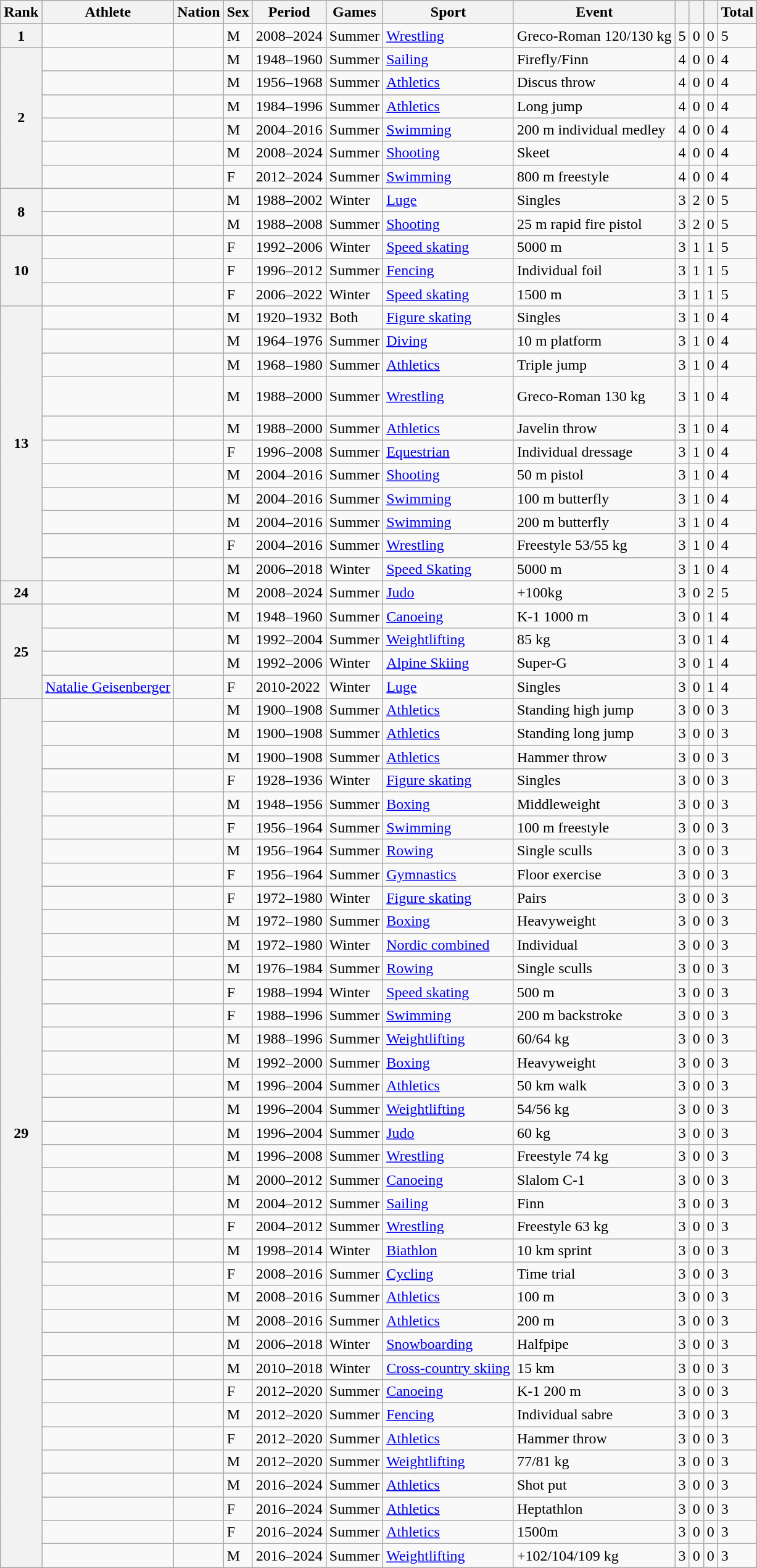<table class="wikitable sortable">
<tr>
<th>Rank</th>
<th>Athlete</th>
<th>Nation</th>
<th>Sex</th>
<th>Period</th>
<th>Games</th>
<th>Sport</th>
<th>Event</th>
<th></th>
<th></th>
<th></th>
<th>Total</th>
</tr>
<tr>
<th rowspan="1">1</th>
<td align=left></td>
<td align=left></td>
<td>M</td>
<td>2008–2024</td>
<td>Summer</td>
<td><a href='#'>Wrestling</a></td>
<td>Greco-Roman 120/130 kg</td>
<td>5</td>
<td>0</td>
<td>0</td>
<td>5</td>
</tr>
<tr>
<th rowspan="6">2</th>
<td align=left></td>
<td align=left></td>
<td>M</td>
<td>1948–1960</td>
<td>Summer</td>
<td><a href='#'>Sailing</a></td>
<td>Firefly/Finn</td>
<td>4</td>
<td>0</td>
<td>0</td>
<td>4</td>
</tr>
<tr>
<td align=left></td>
<td align=left></td>
<td>M</td>
<td>1956–1968</td>
<td>Summer</td>
<td><a href='#'>Athletics</a></td>
<td>Discus throw</td>
<td>4</td>
<td>0</td>
<td>0</td>
<td>4</td>
</tr>
<tr>
<td align=left></td>
<td align=left></td>
<td>M</td>
<td>1984–1996</td>
<td>Summer</td>
<td><a href='#'>Athletics</a></td>
<td>Long jump</td>
<td>4</td>
<td>0</td>
<td>0</td>
<td>4</td>
</tr>
<tr>
<td align=left></td>
<td align=left></td>
<td>M</td>
<td>2004–2016</td>
<td>Summer</td>
<td><a href='#'>Swimming</a></td>
<td>200 m individual medley</td>
<td>4</td>
<td>0</td>
<td>0</td>
<td>4</td>
</tr>
<tr>
<td align=left></td>
<td align=left></td>
<td>M</td>
<td>2008–2024</td>
<td>Summer</td>
<td><a href='#'>Shooting</a></td>
<td>Skeet</td>
<td>4</td>
<td>0</td>
<td>0</td>
<td>4</td>
</tr>
<tr>
<td align=left></td>
<td align=left></td>
<td>F</td>
<td>2012–2024</td>
<td>Summer</td>
<td><a href='#'>Swimming</a></td>
<td>800 m freestyle</td>
<td>4</td>
<td>0</td>
<td>0</td>
<td>4</td>
</tr>
<tr>
<th rowspan=2>8</th>
<td align=left></td>
<td align=left><br></td>
<td>M</td>
<td>1988–2002</td>
<td>Winter</td>
<td><a href='#'>Luge</a></td>
<td>Singles</td>
<td>3</td>
<td>2</td>
<td>0</td>
<td>5</td>
</tr>
<tr>
<td align=left></td>
<td align=left><br></td>
<td>M</td>
<td>1988–2008</td>
<td>Summer</td>
<td><a href='#'>Shooting</a></td>
<td>25 m rapid fire pistol</td>
<td>3</td>
<td>2</td>
<td>0</td>
<td>5</td>
</tr>
<tr>
<th rowspan=3>10</th>
<td align=left></td>
<td align=left></td>
<td>F</td>
<td>1992–2006</td>
<td>Winter</td>
<td><a href='#'>Speed skating</a></td>
<td>5000 m</td>
<td>3</td>
<td>1</td>
<td>1</td>
<td>5</td>
</tr>
<tr>
<td align=left></td>
<td align=left></td>
<td>F</td>
<td>1996–2012</td>
<td>Summer</td>
<td><a href='#'>Fencing</a></td>
<td>Individual foil</td>
<td>3</td>
<td>1</td>
<td>1</td>
<td>5</td>
</tr>
<tr>
<td align=left></td>
<td align=left></td>
<td>F</td>
<td>2006–2022</td>
<td>Winter</td>
<td><a href='#'>Speed skating</a></td>
<td>1500 m</td>
<td>3</td>
<td>1</td>
<td>1</td>
<td>5</td>
</tr>
<tr>
<th rowspan="11">13</th>
<td align=left></td>
<td align=left></td>
<td>M</td>
<td>1920–1932</td>
<td>Both</td>
<td><a href='#'>Figure skating</a></td>
<td>Singles</td>
<td>3</td>
<td>1</td>
<td>0</td>
<td>4</td>
</tr>
<tr>
<td align=left></td>
<td align=left></td>
<td>M</td>
<td>1964–1976</td>
<td>Summer</td>
<td><a href='#'>Diving</a></td>
<td>10 m platform</td>
<td>3</td>
<td>1</td>
<td>0</td>
<td>4</td>
</tr>
<tr>
<td align=left></td>
<td align=left></td>
<td>M</td>
<td>1968–1980</td>
<td>Summer</td>
<td><a href='#'>Athletics</a></td>
<td>Triple jump</td>
<td>3</td>
<td>1</td>
<td>0</td>
<td>4</td>
</tr>
<tr>
<td align=left></td>
<td align="left"><br><br></td>
<td>M</td>
<td>1988–2000</td>
<td>Summer</td>
<td><a href='#'>Wrestling</a></td>
<td>Greco-Roman 130 kg</td>
<td>3</td>
<td>1</td>
<td>0</td>
<td>4</td>
</tr>
<tr>
<td align=left></td>
<td align=left><br></td>
<td>M</td>
<td>1988–2000</td>
<td>Summer</td>
<td><a href='#'>Athletics</a></td>
<td>Javelin throw</td>
<td>3</td>
<td>1</td>
<td>0</td>
<td>4</td>
</tr>
<tr>
<td align=left></td>
<td align=left></td>
<td>F</td>
<td>1996–2008</td>
<td>Summer</td>
<td><a href='#'>Equestrian</a></td>
<td>Individual dressage</td>
<td>3</td>
<td>1</td>
<td>0</td>
<td>4</td>
</tr>
<tr>
<td align=left></td>
<td align=left></td>
<td>M</td>
<td>2004–2016</td>
<td>Summer</td>
<td><a href='#'>Shooting</a></td>
<td>50 m pistol</td>
<td>3</td>
<td>1</td>
<td>0</td>
<td>4</td>
</tr>
<tr>
<td align=left></td>
<td align=left></td>
<td>M</td>
<td>2004–2016</td>
<td>Summer</td>
<td><a href='#'>Swimming</a></td>
<td>100 m butterfly</td>
<td>3</td>
<td>1</td>
<td>0</td>
<td>4</td>
</tr>
<tr>
<td align=left></td>
<td align=left></td>
<td>M</td>
<td>2004–2016</td>
<td>Summer</td>
<td><a href='#'>Swimming</a></td>
<td>200 m butterfly</td>
<td>3</td>
<td>1</td>
<td>0</td>
<td>4</td>
</tr>
<tr>
<td align=left></td>
<td align=left></td>
<td>F</td>
<td>2004–2016</td>
<td>Summer</td>
<td><a href='#'>Wrestling</a></td>
<td>Freestyle 53/55 kg</td>
<td>3</td>
<td>1</td>
<td>0</td>
<td>4</td>
</tr>
<tr>
<td align=left></td>
<td align=left></td>
<td>M</td>
<td>2006–2018</td>
<td>Winter</td>
<td><a href='#'>Speed Skating</a></td>
<td>5000 m</td>
<td>3</td>
<td>1</td>
<td>0</td>
<td>4</td>
</tr>
<tr>
<th rowspan=1>24</th>
<td align=left></td>
<td align=left></td>
<td>M</td>
<td>2008–2024</td>
<td>Summer</td>
<td><a href='#'>Judo</a></td>
<td>+100kg</td>
<td>3</td>
<td>0</td>
<td>2</td>
<td>5</td>
</tr>
<tr>
<th rowspan="4">25</th>
<td align="left"></td>
<td align="left"></td>
<td>M</td>
<td>1948–1960</td>
<td>Summer</td>
<td><a href='#'>Canoeing</a></td>
<td>K-1 1000 m</td>
<td>3</td>
<td>0</td>
<td>1</td>
<td>4</td>
</tr>
<tr>
<td align=left></td>
<td align=left></td>
<td>M</td>
<td>1992–2004</td>
<td>Summer</td>
<td><a href='#'>Weightlifting</a></td>
<td>85 kg</td>
<td>3</td>
<td>0</td>
<td>1</td>
<td>4</td>
</tr>
<tr>
<td align=left></td>
<td align=left></td>
<td>M</td>
<td>1992–2006</td>
<td>Winter</td>
<td><a href='#'>Alpine Skiing</a></td>
<td>Super-G</td>
<td>3</td>
<td>0</td>
<td>1</td>
<td>4</td>
</tr>
<tr>
<td><a href='#'>Natalie Geisenberger</a></td>
<td></td>
<td>F</td>
<td>2010-2022</td>
<td>Winter</td>
<td><a href='#'>Luge</a></td>
<td>Singles</td>
<td>3</td>
<td>0</td>
<td>1</td>
<td>4</td>
</tr>
<tr>
<th rowspan="100">29</th>
<td align="left"></td>
<td align="left"></td>
<td>M</td>
<td>1900–1908</td>
<td>Summer</td>
<td><a href='#'>Athletics</a></td>
<td>Standing high jump</td>
<td>3</td>
<td>0</td>
<td>0</td>
<td>3</td>
</tr>
<tr>
<td align=left></td>
<td align=left></td>
<td>M</td>
<td>1900–1908</td>
<td>Summer</td>
<td><a href='#'>Athletics</a></td>
<td>Standing long jump</td>
<td>3</td>
<td>0</td>
<td>0</td>
<td>3</td>
</tr>
<tr>
<td align=left></td>
<td align=left></td>
<td>M</td>
<td>1900–1908</td>
<td>Summer</td>
<td><a href='#'>Athletics</a></td>
<td>Hammer throw</td>
<td>3</td>
<td>0</td>
<td>0</td>
<td>3</td>
</tr>
<tr>
<td align=left></td>
<td align=left></td>
<td>F</td>
<td>1928–1936</td>
<td>Winter</td>
<td><a href='#'>Figure skating</a></td>
<td>Singles</td>
<td>3</td>
<td>0</td>
<td>0</td>
<td>3</td>
</tr>
<tr>
<td align=left></td>
<td align=left></td>
<td>M</td>
<td>1948–1956</td>
<td>Summer</td>
<td><a href='#'>Boxing</a></td>
<td>Middleweight</td>
<td>3</td>
<td>0</td>
<td>0</td>
<td>3</td>
</tr>
<tr>
<td align=left></td>
<td align=left></td>
<td>F</td>
<td>1956–1964</td>
<td>Summer</td>
<td><a href='#'>Swimming</a></td>
<td>100 m freestyle</td>
<td>3</td>
<td>0</td>
<td>0</td>
<td>3</td>
</tr>
<tr>
<td align=left></td>
<td align=left></td>
<td>M</td>
<td>1956–1964</td>
<td>Summer</td>
<td><a href='#'>Rowing</a></td>
<td>Single sculls</td>
<td>3</td>
<td>0</td>
<td>0</td>
<td>3</td>
</tr>
<tr>
<td align=left></td>
<td align=left></td>
<td>F</td>
<td>1956–1964</td>
<td>Summer</td>
<td><a href='#'>Gymnastics</a></td>
<td>Floor exercise</td>
<td>3</td>
<td>0</td>
<td>0</td>
<td>3</td>
</tr>
<tr>
<td align=left></td>
<td align=left></td>
<td>F</td>
<td>1972–1980</td>
<td>Winter</td>
<td><a href='#'>Figure skating</a></td>
<td>Pairs</td>
<td>3</td>
<td>0</td>
<td>0</td>
<td>3</td>
</tr>
<tr>
<td align=left></td>
<td align=left></td>
<td>M</td>
<td>1972–1980</td>
<td>Summer</td>
<td><a href='#'>Boxing</a></td>
<td>Heavyweight</td>
<td>3</td>
<td>0</td>
<td>0</td>
<td>3</td>
</tr>
<tr>
<td align=left></td>
<td align=left></td>
<td>M</td>
<td>1972–1980</td>
<td>Winter</td>
<td><a href='#'>Nordic combined</a></td>
<td>Individual</td>
<td>3</td>
<td>0</td>
<td>0</td>
<td>3</td>
</tr>
<tr>
<td align=left></td>
<td align=left></td>
<td>M</td>
<td>1976–1984</td>
<td>Summer</td>
<td><a href='#'>Rowing</a></td>
<td>Single sculls</td>
<td>3</td>
<td>0</td>
<td>0</td>
<td>3</td>
</tr>
<tr>
<td align=left></td>
<td align=left></td>
<td>F</td>
<td>1988–1994</td>
<td>Winter</td>
<td><a href='#'>Speed skating</a></td>
<td>500 m</td>
<td>3</td>
<td>0</td>
<td>0</td>
<td>3</td>
</tr>
<tr>
<td align=left></td>
<td align=left></td>
<td>F</td>
<td>1988–1996</td>
<td>Summer</td>
<td><a href='#'>Swimming</a></td>
<td>200 m backstroke</td>
<td>3</td>
<td>0</td>
<td>0</td>
<td>3</td>
</tr>
<tr>
<td align=left></td>
<td align=left></td>
<td>M</td>
<td>1988–1996</td>
<td>Summer</td>
<td><a href='#'>Weightlifting</a></td>
<td>60/64 kg</td>
<td>3</td>
<td>0</td>
<td>0</td>
<td>3</td>
</tr>
<tr>
<td align=left></td>
<td align=left></td>
<td>M</td>
<td>1992–2000</td>
<td>Summer</td>
<td><a href='#'>Boxing</a></td>
<td>Heavyweight</td>
<td>3</td>
<td>0</td>
<td>0</td>
<td>3</td>
</tr>
<tr>
<td align=left></td>
<td align=left></td>
<td>M</td>
<td>1996–2004</td>
<td>Summer</td>
<td><a href='#'>Athletics</a></td>
<td>50 km walk</td>
<td>3</td>
<td>0</td>
<td>0</td>
<td>3</td>
</tr>
<tr>
<td align=left></td>
<td align=left></td>
<td>M</td>
<td>1996–2004</td>
<td>Summer</td>
<td><a href='#'>Weightlifting</a></td>
<td>54/56 kg</td>
<td>3</td>
<td>0</td>
<td>0</td>
<td>3</td>
</tr>
<tr>
<td align=left></td>
<td align=left></td>
<td>M</td>
<td>1996–2004</td>
<td>Summer</td>
<td><a href='#'>Judo</a></td>
<td>60 kg</td>
<td>3</td>
<td>0</td>
<td>0</td>
<td>3</td>
</tr>
<tr>
<td align=left></td>
<td align=left></td>
<td>M</td>
<td>1996–2008</td>
<td>Summer</td>
<td><a href='#'>Wrestling</a></td>
<td>Freestyle 74 kg</td>
<td>3</td>
<td>0</td>
<td>0</td>
<td>3</td>
</tr>
<tr>
<td align=left></td>
<td align=left></td>
<td>M</td>
<td>2000–2012</td>
<td>Summer</td>
<td><a href='#'>Canoeing</a></td>
<td>Slalom C-1</td>
<td>3</td>
<td>0</td>
<td>0</td>
<td>3</td>
</tr>
<tr>
<td align=left></td>
<td align=left></td>
<td>M</td>
<td>2004–2012</td>
<td>Summer</td>
<td><a href='#'>Sailing</a></td>
<td>Finn</td>
<td>3</td>
<td>0</td>
<td>0</td>
<td>3</td>
</tr>
<tr>
<td align=left></td>
<td align=left></td>
<td>F</td>
<td>2004–2012</td>
<td>Summer</td>
<td><a href='#'>Wrestling</a></td>
<td>Freestyle 63 kg</td>
<td>3</td>
<td>0</td>
<td>0</td>
<td>3</td>
</tr>
<tr>
<td align=left></td>
<td align=left></td>
<td>M</td>
<td>1998–2014</td>
<td>Winter</td>
<td><a href='#'>Biathlon</a></td>
<td>10 km sprint</td>
<td>3</td>
<td>0</td>
<td>0</td>
<td>3</td>
</tr>
<tr>
<td align=left></td>
<td align=left></td>
<td>F</td>
<td>2008–2016</td>
<td>Summer</td>
<td><a href='#'>Cycling</a></td>
<td>Time trial</td>
<td>3</td>
<td>0</td>
<td>0</td>
<td>3</td>
</tr>
<tr>
<td align=left></td>
<td align=left></td>
<td>M</td>
<td>2008–2016</td>
<td>Summer</td>
<td><a href='#'>Athletics</a></td>
<td>100 m</td>
<td>3</td>
<td>0</td>
<td>0</td>
<td>3</td>
</tr>
<tr>
<td align=left></td>
<td align=left></td>
<td>M</td>
<td>2008–2016</td>
<td>Summer</td>
<td><a href='#'>Athletics</a></td>
<td>200 m</td>
<td>3</td>
<td>0</td>
<td>0</td>
<td>3</td>
</tr>
<tr>
<td align=left></td>
<td align=left></td>
<td>M</td>
<td>2006–2018</td>
<td>Winter</td>
<td><a href='#'>Snowboarding</a></td>
<td>Halfpipe</td>
<td>3</td>
<td>0</td>
<td>0</td>
<td>3</td>
</tr>
<tr>
<td align=left></td>
<td align=left></td>
<td>M</td>
<td>2010–2018</td>
<td>Winter</td>
<td><a href='#'>Cross-country skiing</a></td>
<td>15 km</td>
<td>3</td>
<td>0</td>
<td>0</td>
<td>3</td>
</tr>
<tr>
<td align=left></td>
<td align=left></td>
<td>F</td>
<td>2012–2020</td>
<td>Summer</td>
<td><a href='#'>Canoeing</a></td>
<td>K-1 200 m</td>
<td>3</td>
<td>0</td>
<td>0</td>
<td>3</td>
</tr>
<tr>
<td align=left></td>
<td align=left></td>
<td>M</td>
<td>2012–2020</td>
<td>Summer</td>
<td><a href='#'>Fencing</a></td>
<td>Individual sabre</td>
<td>3</td>
<td>0</td>
<td>0</td>
<td>3</td>
</tr>
<tr>
<td align=left></td>
<td align=left></td>
<td>F</td>
<td>2012–2020</td>
<td>Summer</td>
<td><a href='#'>Athletics</a></td>
<td>Hammer throw</td>
<td>3</td>
<td>0</td>
<td>0</td>
<td>3</td>
</tr>
<tr>
<td align=left></td>
<td align=left></td>
<td>M</td>
<td>2012–2020</td>
<td>Summer</td>
<td><a href='#'>Weightlifting</a></td>
<td>77/81 kg</td>
<td>3</td>
<td>0</td>
<td>0</td>
<td>3</td>
</tr>
<tr>
<td align=left></td>
<td align=left></td>
<td>M</td>
<td>2016–2024</td>
<td>Summer</td>
<td><a href='#'>Athletics</a></td>
<td>Shot put</td>
<td>3</td>
<td>0</td>
<td>0</td>
<td>3</td>
</tr>
<tr>
<td align=left></td>
<td align=left></td>
<td>F</td>
<td>2016–2024</td>
<td>Summer</td>
<td><a href='#'>Athletics</a></td>
<td>Heptathlon</td>
<td>3</td>
<td>0</td>
<td>0</td>
<td>3</td>
</tr>
<tr>
<td align=left></td>
<td align=left></td>
<td>F</td>
<td>2016–2024</td>
<td>Summer</td>
<td><a href='#'>Athletics</a></td>
<td>1500m</td>
<td>3</td>
<td>0</td>
<td>0</td>
<td>3</td>
</tr>
<tr>
<td align=left></td>
<td align=left></td>
<td>M</td>
<td>2016–2024</td>
<td>Summer</td>
<td><a href='#'>Weightlifting</a></td>
<td>+102/104/109 kg</td>
<td>3</td>
<td>0</td>
<td>0</td>
<td>3</td>
</tr>
</table>
